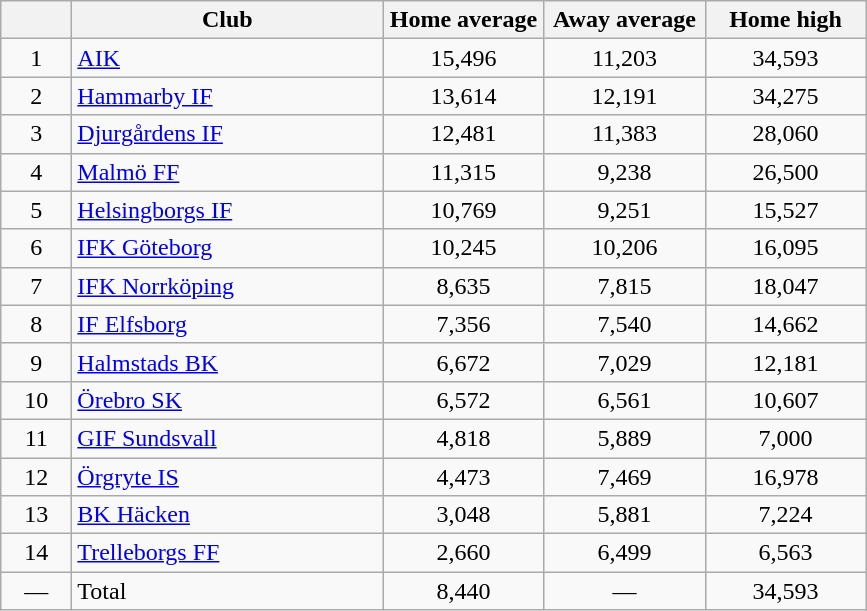<table class="wikitable" style="text-align: center;">
<tr>
<th style="width: 40px;"></th>
<th style="width: 200px;">Club</th>
<th style="width: 100px;">Home average</th>
<th style="width: 100px;">Away average</th>
<th style="width: 100px;">Home high</th>
</tr>
<tr>
<td>1</td>
<td style="text-align: left;"><a href='#'>AIK</a></td>
<td>15,496</td>
<td>11,203</td>
<td>34,593</td>
</tr>
<tr>
<td>2</td>
<td style="text-align: left;"><a href='#'>Hammarby IF</a></td>
<td>13,614</td>
<td>12,191</td>
<td>34,275</td>
</tr>
<tr>
<td>3</td>
<td style="text-align: left;"><a href='#'>Djurgårdens IF</a></td>
<td>12,481</td>
<td>11,383</td>
<td>28,060</td>
</tr>
<tr>
<td>4</td>
<td style="text-align: left;"><a href='#'>Malmö FF</a></td>
<td>11,315</td>
<td>9,238</td>
<td>26,500</td>
</tr>
<tr>
<td>5</td>
<td style="text-align: left;"><a href='#'>Helsingborgs IF</a></td>
<td>10,769</td>
<td>9,251</td>
<td>15,527</td>
</tr>
<tr>
<td>6</td>
<td style="text-align: left;"><a href='#'>IFK Göteborg</a></td>
<td>10,245</td>
<td>10,206</td>
<td>16,095</td>
</tr>
<tr>
<td>7</td>
<td style="text-align: left;"><a href='#'>IFK Norrköping</a></td>
<td>8,635</td>
<td>7,815</td>
<td>18,047</td>
</tr>
<tr>
<td>8</td>
<td style="text-align: left;"><a href='#'>IF Elfsborg</a></td>
<td>7,356</td>
<td>7,540</td>
<td>14,662</td>
</tr>
<tr>
<td>9</td>
<td style="text-align: left;"><a href='#'>Halmstads BK</a></td>
<td>6,672</td>
<td>7,029</td>
<td>12,181</td>
</tr>
<tr>
<td>10</td>
<td style="text-align: left;"><a href='#'>Örebro SK</a></td>
<td>6,572</td>
<td>6,561</td>
<td>10,607</td>
</tr>
<tr>
<td>11</td>
<td style="text-align: left;"><a href='#'>GIF Sundsvall</a></td>
<td>4,818</td>
<td>5,889</td>
<td>7,000</td>
</tr>
<tr>
<td>12</td>
<td style="text-align: left;"><a href='#'>Örgryte IS</a></td>
<td>4,473</td>
<td>7,469</td>
<td>16,978</td>
</tr>
<tr>
<td>13</td>
<td style="text-align: left;"><a href='#'>BK Häcken</a></td>
<td>3,048</td>
<td>5,881</td>
<td>7,224</td>
</tr>
<tr>
<td>14</td>
<td style="text-align: left;"><a href='#'>Trelleborgs FF</a></td>
<td>2,660</td>
<td>6,499</td>
<td>6,563</td>
</tr>
<tr>
<td>—</td>
<td style="text-align: left;">Total</td>
<td>8,440</td>
<td>—</td>
<td>34,593</td>
</tr>
</table>
